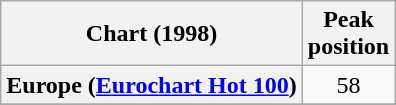<table class="wikitable sortable plainrowheaders" style="text-align:center">
<tr>
<th>Chart (1998)</th>
<th>Peak<br>position</th>
</tr>
<tr>
<th scope="row">Europe (<a href='#'>Eurochart Hot 100</a>)</th>
<td>58</td>
</tr>
<tr>
</tr>
<tr>
</tr>
</table>
